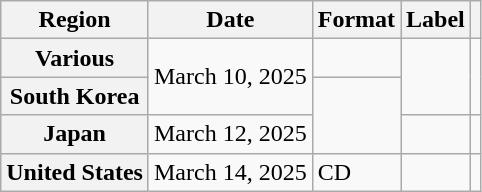<table class="wikitable plainrowheaders">
<tr>
<th scope="col">Region</th>
<th scope="col">Date</th>
<th scope="col">Format</th>
<th scope="col">Label</th>
<th scope="col"></th>
</tr>
<tr>
<th scope="row">Various </th>
<td rowspan="2">March 10, 2025</td>
<td></td>
<td rowspan="2"></td>
<td rowspan="2" style="text-align:center;"></td>
</tr>
<tr>
<th scope="row">South Korea</th>
<td rowspan="2"></td>
</tr>
<tr>
<th scope="row">Japan</th>
<td>March 12, 2025</td>
<td></td>
<td style="text-align:center;"></td>
</tr>
<tr>
<th scope="row">United States</th>
<td>March 14, 2025</td>
<td>CD</td>
<td></td>
<td style="text-align:center;"></td>
</tr>
</table>
